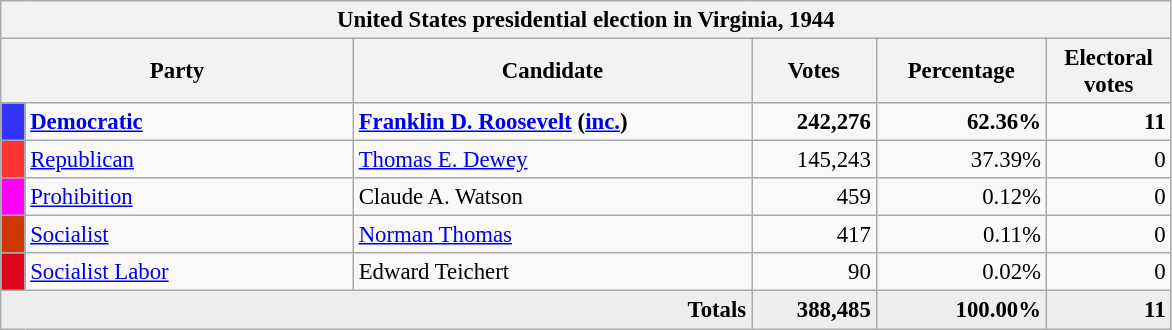<table class="wikitable" style="font-size: 95%;">
<tr>
<th colspan="6">United States presidential election in Virginia, 1944</th>
</tr>
<tr>
<th colspan="2" style="width: 15em">Party</th>
<th style="width: 17em">Candidate</th>
<th style="width: 5em">Votes</th>
<th style="width: 7em">Percentage</th>
<th style="width: 5em">Electoral votes</th>
</tr>
<tr>
<th style="background-color:#3333FF; width: 3px"></th>
<td style="width: 130px"><strong><a href='#'>Democratic</a></strong></td>
<td><strong><a href='#'>Franklin D. Roosevelt</a></strong> <strong>(<a href='#'>inc.</a>)</strong></td>
<td align="right"><strong>242,276</strong></td>
<td align="right"><strong>62.36%</strong></td>
<td align="right"><strong>11</strong></td>
</tr>
<tr>
<th style="background-color:#FF3333; width: 3px"></th>
<td style="width: 130px"><a href='#'>Republican</a></td>
<td><a href='#'>Thomas E. Dewey</a></td>
<td align="right">145,243</td>
<td align="right">37.39%</td>
<td align="right">0</td>
</tr>
<tr>
<th style="background-color:#FF00FF; width: 3px"></th>
<td style="width: 130px"><a href='#'>Prohibition</a></td>
<td>Claude A. Watson</td>
<td align="right">459</td>
<td align="right">0.12%</td>
<td align="right">0</td>
</tr>
<tr>
<th style="background-color:#CD3700; width: 3px"></th>
<td style="width: 130px"><a href='#'>Socialist</a></td>
<td><a href='#'>Norman Thomas</a></td>
<td align="right">417</td>
<td align="right">0.11%</td>
<td align="right">0</td>
</tr>
<tr>
<th style="background-color:#DD051D; width: 3px"></th>
<td style="width: 130px"><a href='#'>Socialist Labor</a></td>
<td>Edward Teichert</td>
<td align="right">90</td>
<td align="right">0.02%</td>
<td align="right">0</td>
</tr>
<tr style="background:#eee; text-align:right;">
<td colspan="3"><strong>Totals</strong></td>
<td><strong>388,485</strong></td>
<td><strong>100.00%</strong></td>
<td><strong>11</strong></td>
</tr>
</table>
